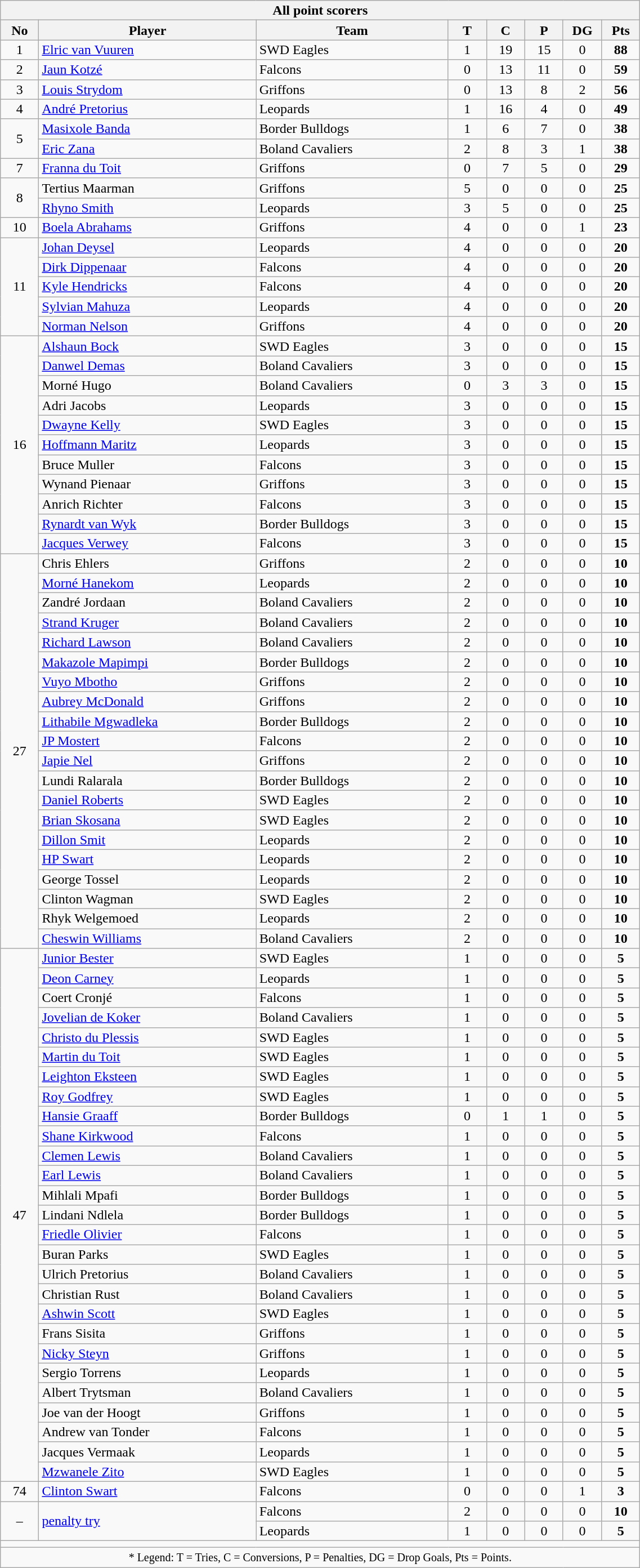<table class="wikitable collapsible sortable" style="text-align:center; line-height:100%; font-size:100%; width:60%;">
<tr>
<th colspan=8>All point scorers</th>
</tr>
<tr>
<th style="width:6%;">No</th>
<th style="width:34%;">Player</th>
<th style="width:30%;">Team</th>
<th style="width:6%;">T</th>
<th style="width:6%;">C</th>
<th style="width:6%;">P</th>
<th style="width:6%;">DG</th>
<th style="width:6%;">Pts<br></th>
</tr>
<tr>
<td>1</td>
<td align=left><a href='#'>Elric van Vuuren</a></td>
<td align=left>SWD Eagles</td>
<td>1</td>
<td>19</td>
<td>15</td>
<td>0</td>
<td><strong>88</strong></td>
</tr>
<tr>
<td>2</td>
<td align=left><a href='#'>Jaun Kotzé</a></td>
<td align=left>Falcons</td>
<td>0</td>
<td>13</td>
<td>11</td>
<td>0</td>
<td><strong>59</strong></td>
</tr>
<tr>
<td>3</td>
<td align=left><a href='#'>Louis Strydom</a></td>
<td align=left>Griffons</td>
<td>0</td>
<td>13</td>
<td>8</td>
<td>2</td>
<td><strong>56</strong></td>
</tr>
<tr>
<td>4</td>
<td align=left><a href='#'>André Pretorius</a></td>
<td align=left>Leopards</td>
<td>1</td>
<td>16</td>
<td>4</td>
<td>0</td>
<td><strong>49</strong></td>
</tr>
<tr>
<td rowspan=2>5</td>
<td align=left><a href='#'>Masixole Banda</a></td>
<td align=left>Border Bulldogs</td>
<td>1</td>
<td>6</td>
<td>7</td>
<td>0</td>
<td><strong>38</strong></td>
</tr>
<tr>
<td align=left><a href='#'>Eric Zana</a></td>
<td align=left>Boland Cavaliers</td>
<td>2</td>
<td>8</td>
<td>3</td>
<td>1</td>
<td><strong>38</strong></td>
</tr>
<tr>
<td>7</td>
<td align=left><a href='#'>Franna du Toit</a></td>
<td align=left>Griffons</td>
<td>0</td>
<td>7</td>
<td>5</td>
<td>0</td>
<td><strong>29</strong></td>
</tr>
<tr>
<td rowspan=2>8</td>
<td align=left>Tertius Maarman</td>
<td align=left>Griffons</td>
<td>5</td>
<td>0</td>
<td>0</td>
<td>0</td>
<td><strong>25</strong></td>
</tr>
<tr>
<td align=left><a href='#'>Rhyno Smith</a></td>
<td align=left>Leopards</td>
<td>3</td>
<td>5</td>
<td>0</td>
<td>0</td>
<td><strong>25</strong></td>
</tr>
<tr>
<td>10</td>
<td align=left><a href='#'>Boela Abrahams</a></td>
<td align=left>Griffons</td>
<td>4</td>
<td>0</td>
<td>0</td>
<td>1</td>
<td><strong>23</strong></td>
</tr>
<tr>
<td rowspan=5>11</td>
<td align=left><a href='#'>Johan Deysel</a></td>
<td align=left>Leopards</td>
<td>4</td>
<td>0</td>
<td>0</td>
<td>0</td>
<td><strong>20</strong></td>
</tr>
<tr>
<td align=left><a href='#'>Dirk Dippenaar</a></td>
<td align=left>Falcons</td>
<td>4</td>
<td>0</td>
<td>0</td>
<td>0</td>
<td><strong>20</strong></td>
</tr>
<tr>
<td align=left><a href='#'>Kyle Hendricks</a></td>
<td align=left>Falcons</td>
<td>4</td>
<td>0</td>
<td>0</td>
<td>0</td>
<td><strong>20</strong></td>
</tr>
<tr>
<td align=left><a href='#'>Sylvian Mahuza</a></td>
<td align=left>Leopards</td>
<td>4</td>
<td>0</td>
<td>0</td>
<td>0</td>
<td><strong>20</strong></td>
</tr>
<tr>
<td align=left><a href='#'>Norman Nelson</a></td>
<td align=left>Griffons</td>
<td>4</td>
<td>0</td>
<td>0</td>
<td>0</td>
<td><strong>20</strong></td>
</tr>
<tr>
<td rowspan=11>16</td>
<td align=left><a href='#'>Alshaun Bock</a></td>
<td align=left>SWD Eagles</td>
<td>3</td>
<td>0</td>
<td>0</td>
<td>0</td>
<td><strong>15</strong></td>
</tr>
<tr>
<td align=left><a href='#'>Danwel Demas</a></td>
<td align=left>Boland Cavaliers</td>
<td>3</td>
<td>0</td>
<td>0</td>
<td>0</td>
<td><strong>15</strong></td>
</tr>
<tr>
<td align=left>Morné Hugo</td>
<td align=left>Boland Cavaliers</td>
<td>0</td>
<td>3</td>
<td>3</td>
<td>0</td>
<td><strong>15</strong></td>
</tr>
<tr>
<td align=left>Adri Jacobs</td>
<td align=left>Leopards</td>
<td>3</td>
<td>0</td>
<td>0</td>
<td>0</td>
<td><strong>15</strong></td>
</tr>
<tr>
<td align=left><a href='#'>Dwayne Kelly</a></td>
<td align=left>SWD Eagles</td>
<td>3</td>
<td>0</td>
<td>0</td>
<td>0</td>
<td><strong>15</strong></td>
</tr>
<tr>
<td align=left><a href='#'>Hoffmann Maritz</a></td>
<td align=left>Leopards</td>
<td>3</td>
<td>0</td>
<td>0</td>
<td>0</td>
<td><strong>15</strong></td>
</tr>
<tr>
<td align=left>Bruce Muller</td>
<td align=left>Falcons</td>
<td>3</td>
<td>0</td>
<td>0</td>
<td>0</td>
<td><strong>15</strong></td>
</tr>
<tr>
<td align=left>Wynand Pienaar</td>
<td align=left>Griffons</td>
<td>3</td>
<td>0</td>
<td>0</td>
<td>0</td>
<td><strong>15</strong></td>
</tr>
<tr>
<td align=left>Anrich Richter</td>
<td align=left>Falcons</td>
<td>3</td>
<td>0</td>
<td>0</td>
<td>0</td>
<td><strong>15</strong></td>
</tr>
<tr>
<td align=left><a href='#'>Rynardt van Wyk</a></td>
<td align=left>Border Bulldogs</td>
<td>3</td>
<td>0</td>
<td>0</td>
<td>0</td>
<td><strong>15</strong></td>
</tr>
<tr>
<td align=left><a href='#'>Jacques Verwey</a></td>
<td align=left>Falcons</td>
<td>3</td>
<td>0</td>
<td>0</td>
<td>0</td>
<td><strong>15</strong></td>
</tr>
<tr>
<td rowspan=20>27</td>
<td align=left>Chris Ehlers</td>
<td align=left>Griffons</td>
<td>2</td>
<td>0</td>
<td>0</td>
<td>0</td>
<td><strong>10</strong></td>
</tr>
<tr>
<td align=left><a href='#'>Morné Hanekom</a></td>
<td align=left>Leopards</td>
<td>2</td>
<td>0</td>
<td>0</td>
<td>0</td>
<td><strong>10</strong></td>
</tr>
<tr>
<td align=left>Zandré Jordaan</td>
<td align=left>Boland Cavaliers</td>
<td>2</td>
<td>0</td>
<td>0</td>
<td>0</td>
<td><strong>10</strong></td>
</tr>
<tr>
<td align=left><a href='#'>Strand Kruger</a></td>
<td align=left>Boland Cavaliers</td>
<td>2</td>
<td>0</td>
<td>0</td>
<td>0</td>
<td><strong>10</strong></td>
</tr>
<tr>
<td align=left><a href='#'>Richard Lawson</a></td>
<td align=left>Boland Cavaliers</td>
<td>2</td>
<td>0</td>
<td>0</td>
<td>0</td>
<td><strong>10</strong></td>
</tr>
<tr>
<td align=left><a href='#'>Makazole Mapimpi</a></td>
<td align=left>Border Bulldogs</td>
<td>2</td>
<td>0</td>
<td>0</td>
<td>0</td>
<td><strong>10</strong></td>
</tr>
<tr>
<td align=left><a href='#'>Vuyo Mbotho</a></td>
<td align=left>Griffons</td>
<td>2</td>
<td>0</td>
<td>0</td>
<td>0</td>
<td><strong>10</strong></td>
</tr>
<tr>
<td align=left><a href='#'>Aubrey McDonald</a></td>
<td align=left>Griffons</td>
<td>2</td>
<td>0</td>
<td>0</td>
<td>0</td>
<td><strong>10</strong></td>
</tr>
<tr>
<td align=left><a href='#'>Lithabile Mgwadleka</a></td>
<td align=left>Border Bulldogs</td>
<td>2</td>
<td>0</td>
<td>0</td>
<td>0</td>
<td><strong>10</strong></td>
</tr>
<tr>
<td align=left><a href='#'>JP Mostert</a></td>
<td align=left>Falcons</td>
<td>2</td>
<td>0</td>
<td>0</td>
<td>0</td>
<td><strong>10</strong></td>
</tr>
<tr>
<td align=left><a href='#'>Japie Nel</a></td>
<td align=left>Griffons</td>
<td>2</td>
<td>0</td>
<td>0</td>
<td>0</td>
<td><strong>10</strong></td>
</tr>
<tr>
<td align=left>Lundi Ralarala</td>
<td align=left>Border Bulldogs</td>
<td>2</td>
<td>0</td>
<td>0</td>
<td>0</td>
<td><strong>10</strong></td>
</tr>
<tr>
<td align=left><a href='#'>Daniel Roberts</a></td>
<td align=left>SWD Eagles</td>
<td>2</td>
<td>0</td>
<td>0</td>
<td>0</td>
<td><strong>10</strong></td>
</tr>
<tr>
<td align=left><a href='#'>Brian Skosana</a></td>
<td align=left>SWD Eagles</td>
<td>2</td>
<td>0</td>
<td>0</td>
<td>0</td>
<td><strong>10</strong></td>
</tr>
<tr>
<td align=left><a href='#'>Dillon Smit</a></td>
<td align=left>Leopards</td>
<td>2</td>
<td>0</td>
<td>0</td>
<td>0</td>
<td><strong>10</strong></td>
</tr>
<tr>
<td align=left><a href='#'>HP Swart</a></td>
<td align=left>Leopards</td>
<td>2</td>
<td>0</td>
<td>0</td>
<td>0</td>
<td><strong>10</strong></td>
</tr>
<tr>
<td align=left>George Tossel</td>
<td align=left>Leopards</td>
<td>2</td>
<td>0</td>
<td>0</td>
<td>0</td>
<td><strong>10</strong></td>
</tr>
<tr>
<td align=left>Clinton Wagman</td>
<td align=left>SWD Eagles</td>
<td>2</td>
<td>0</td>
<td>0</td>
<td>0</td>
<td><strong>10</strong></td>
</tr>
<tr>
<td align=left>Rhyk Welgemoed</td>
<td align=left>Leopards</td>
<td>2</td>
<td>0</td>
<td>0</td>
<td>0</td>
<td><strong>10</strong></td>
</tr>
<tr>
<td align=left><a href='#'>Cheswin Williams</a></td>
<td align=left>Boland Cavaliers</td>
<td>2</td>
<td>0</td>
<td>0</td>
<td>0</td>
<td><strong>10</strong></td>
</tr>
<tr>
<td rowspan=27>47</td>
<td align=left><a href='#'>Junior Bester</a></td>
<td align=left>SWD Eagles</td>
<td>1</td>
<td>0</td>
<td>0</td>
<td>0</td>
<td><strong>5</strong></td>
</tr>
<tr>
<td align=left><a href='#'>Deon Carney</a></td>
<td align=left>Leopards</td>
<td>1</td>
<td>0</td>
<td>0</td>
<td>0</td>
<td><strong>5</strong></td>
</tr>
<tr>
<td align=left>Coert Cronjé</td>
<td align=left>Falcons</td>
<td>1</td>
<td>0</td>
<td>0</td>
<td>0</td>
<td><strong>5</strong></td>
</tr>
<tr>
<td align=left><a href='#'>Jovelian de Koker</a></td>
<td align=left>Boland Cavaliers</td>
<td>1</td>
<td>0</td>
<td>0</td>
<td>0</td>
<td><strong>5</strong></td>
</tr>
<tr>
<td align=left><a href='#'>Christo du Plessis</a></td>
<td align=left>SWD Eagles</td>
<td>1</td>
<td>0</td>
<td>0</td>
<td>0</td>
<td><strong>5</strong></td>
</tr>
<tr>
<td align=left><a href='#'>Martin du Toit</a></td>
<td align=left>SWD Eagles</td>
<td>1</td>
<td>0</td>
<td>0</td>
<td>0</td>
<td><strong>5</strong></td>
</tr>
<tr>
<td align=left><a href='#'>Leighton Eksteen</a></td>
<td align=left>SWD Eagles</td>
<td>1</td>
<td>0</td>
<td>0</td>
<td>0</td>
<td><strong>5</strong></td>
</tr>
<tr>
<td align=left><a href='#'>Roy Godfrey</a></td>
<td align=left>SWD Eagles</td>
<td>1</td>
<td>0</td>
<td>0</td>
<td>0</td>
<td><strong>5</strong></td>
</tr>
<tr>
<td align=left><a href='#'>Hansie Graaff</a></td>
<td align=left>Border Bulldogs</td>
<td>0</td>
<td>1</td>
<td>1</td>
<td>0</td>
<td><strong>5</strong></td>
</tr>
<tr>
<td align=left><a href='#'>Shane Kirkwood</a></td>
<td align=left>Falcons</td>
<td>1</td>
<td>0</td>
<td>0</td>
<td>0</td>
<td><strong>5</strong></td>
</tr>
<tr>
<td align=left><a href='#'>Clemen Lewis</a></td>
<td align=left>Boland Cavaliers</td>
<td>1</td>
<td>0</td>
<td>0</td>
<td>0</td>
<td><strong>5</strong></td>
</tr>
<tr>
<td align=left><a href='#'>Earl Lewis</a></td>
<td align=left>Boland Cavaliers</td>
<td>1</td>
<td>0</td>
<td>0</td>
<td>0</td>
<td><strong>5</strong></td>
</tr>
<tr>
<td align=left>Mihlali Mpafi</td>
<td align=left>Border Bulldogs</td>
<td>1</td>
<td>0</td>
<td>0</td>
<td>0</td>
<td><strong>5</strong></td>
</tr>
<tr>
<td align=left>Lindani Ndlela</td>
<td align=left>Border Bulldogs</td>
<td>1</td>
<td>0</td>
<td>0</td>
<td>0</td>
<td><strong>5</strong></td>
</tr>
<tr>
<td align=left><a href='#'>Friedle Olivier</a></td>
<td align=left>Falcons</td>
<td>1</td>
<td>0</td>
<td>0</td>
<td>0</td>
<td><strong>5</strong></td>
</tr>
<tr>
<td align=left>Buran Parks</td>
<td align=left>SWD Eagles</td>
<td>1</td>
<td>0</td>
<td>0</td>
<td>0</td>
<td><strong>5</strong></td>
</tr>
<tr>
<td align=left>Ulrich Pretorius</td>
<td align=left>Boland Cavaliers</td>
<td>1</td>
<td>0</td>
<td>0</td>
<td>0</td>
<td><strong>5</strong></td>
</tr>
<tr>
<td align=left>Christian Rust</td>
<td align=left>Boland Cavaliers</td>
<td>1</td>
<td>0</td>
<td>0</td>
<td>0</td>
<td><strong>5</strong></td>
</tr>
<tr>
<td align=left><a href='#'>Ashwin Scott</a></td>
<td align=left>SWD Eagles</td>
<td>1</td>
<td>0</td>
<td>0</td>
<td>0</td>
<td><strong>5</strong></td>
</tr>
<tr>
<td align=left>Frans Sisita</td>
<td align=left>Griffons</td>
<td>1</td>
<td>0</td>
<td>0</td>
<td>0</td>
<td><strong>5</strong></td>
</tr>
<tr>
<td align=left><a href='#'>Nicky Steyn</a></td>
<td align=left>Griffons</td>
<td>1</td>
<td>0</td>
<td>0</td>
<td>0</td>
<td><strong>5</strong></td>
</tr>
<tr>
<td align=left>Sergio Torrens</td>
<td align=left>Leopards</td>
<td>1</td>
<td>0</td>
<td>0</td>
<td>0</td>
<td><strong>5</strong></td>
</tr>
<tr>
<td align=left>Albert Trytsman</td>
<td align=left>Boland Cavaliers</td>
<td>1</td>
<td>0</td>
<td>0</td>
<td>0</td>
<td><strong>5</strong></td>
</tr>
<tr>
<td align=left>Joe van der Hoogt</td>
<td align=left>Griffons</td>
<td>1</td>
<td>0</td>
<td>0</td>
<td>0</td>
<td><strong>5</strong></td>
</tr>
<tr>
<td align=left>Andrew van Tonder</td>
<td align=left>Falcons</td>
<td>1</td>
<td>0</td>
<td>0</td>
<td>0</td>
<td><strong>5</strong></td>
</tr>
<tr>
<td align=left>Jacques Vermaak</td>
<td align=left>Leopards</td>
<td>1</td>
<td>0</td>
<td>0</td>
<td>0</td>
<td><strong>5</strong></td>
</tr>
<tr>
<td align=left><a href='#'>Mzwanele Zito</a></td>
<td align=left>SWD Eagles</td>
<td>1</td>
<td>0</td>
<td>0</td>
<td>0</td>
<td><strong>5</strong></td>
</tr>
<tr>
<td>74</td>
<td align=left><a href='#'>Clinton Swart</a></td>
<td align=left>Falcons</td>
<td>0</td>
<td>0</td>
<td>0</td>
<td>1</td>
<td><strong>3</strong></td>
</tr>
<tr>
<td rowspan=2>–</td>
<td align=left rowspan=2><a href='#'>penalty try</a></td>
<td align=left>Falcons</td>
<td>2</td>
<td>0</td>
<td>0</td>
<td>0</td>
<td><strong>10</strong></td>
</tr>
<tr>
<td align=left>Leopards</td>
<td>1</td>
<td>0</td>
<td>0</td>
<td>0</td>
<td><strong>5</strong></td>
</tr>
<tr>
<td colspan="8"></td>
</tr>
<tr>
<td colspan="8"><small>* Legend: T = Tries, C = Conversions, P = Penalties, DG = Drop Goals, Pts = Points.</small></td>
</tr>
</table>
